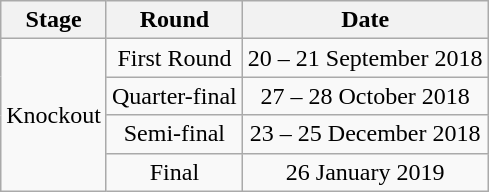<table class="wikitable" border="1">
<tr>
<th>Stage</th>
<th>Round</th>
<th>Date</th>
</tr>
<tr align="center">
<td rowspan=4>Knockout</td>
<td>First Round</td>
<td>20 – 21 September 2018</td>
</tr>
<tr align="center">
<td>Quarter-final</td>
<td>27 – 28 October 2018</td>
</tr>
<tr align="center">
<td>Semi-final</td>
<td>23 – 25 December 2018</td>
</tr>
<tr align="center">
<td>Final</td>
<td colspan="2">26 January 2019</td>
</tr>
</table>
